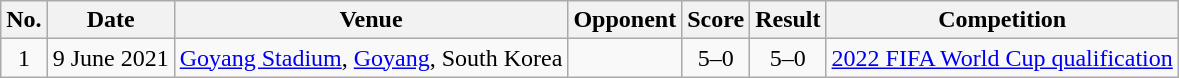<table class="wikitable sortable">
<tr>
<th>No.</th>
<th>Date</th>
<th>Venue</th>
<th>Opponent</th>
<th>Score</th>
<th>Result</th>
<th>Competition</th>
</tr>
<tr>
<td align="center">1</td>
<td>9 June 2021</td>
<td><a href='#'>Goyang Stadium</a>, <a href='#'>Goyang</a>, South Korea</td>
<td></td>
<td align="center">5–0</td>
<td align="center">5–0</td>
<td><a href='#'>2022 FIFA World Cup qualification</a></td>
</tr>
</table>
